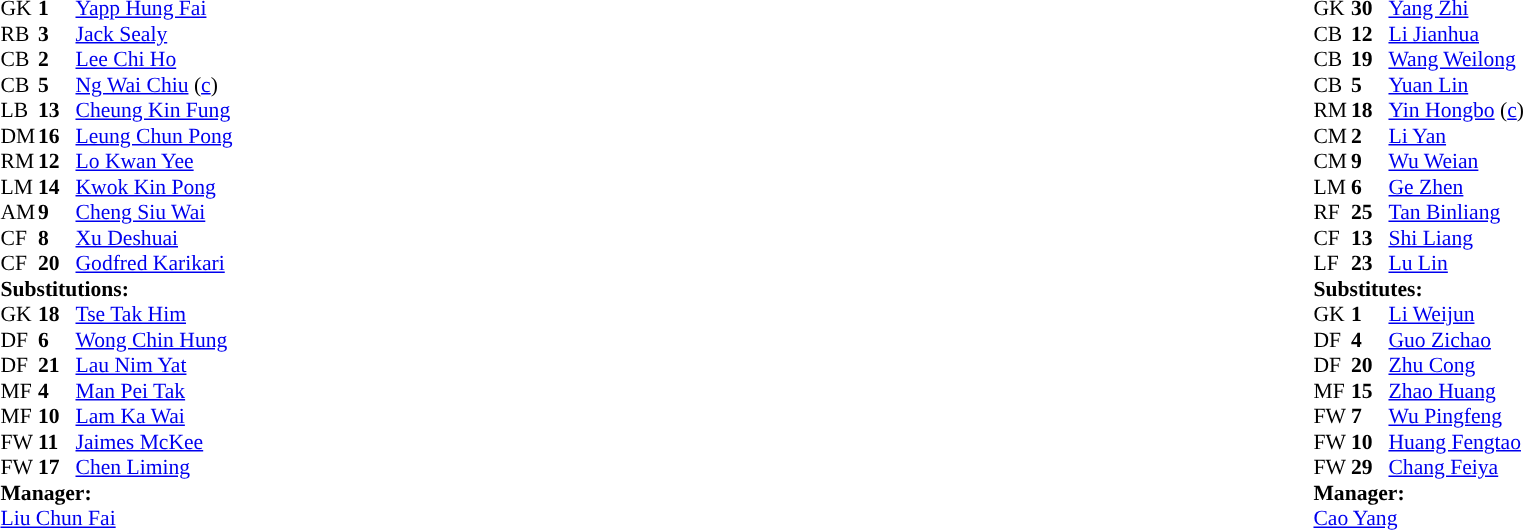<table style="width:100%;">
<tr>
<td style="vertical-align:top; width:50%;"><br><table style="font-size: 90%" cellspacing="0" cellpadding="0">
<tr>
<th width=25></th>
<th width=25></th>
</tr>
<tr>
<td>GK</td>
<td><strong>1</strong></td>
<td><a href='#'>Yapp Hung Fai</a></td>
</tr>
<tr>
<td>RB</td>
<td><strong>3</strong></td>
<td><a href='#'>Jack Sealy</a></td>
</tr>
<tr>
<td>CB</td>
<td><strong>2</strong></td>
<td><a href='#'>Lee Chi Ho</a></td>
</tr>
<tr>
<td>CB</td>
<td><strong>5</strong></td>
<td><a href='#'>Ng Wai Chiu</a> (<a href='#'>c</a>)</td>
</tr>
<tr>
<td>LB</td>
<td><strong>13</strong></td>
<td><a href='#'>Cheung Kin Fung</a></td>
<td></td>
<td></td>
</tr>
<tr>
<td>DM</td>
<td><strong>16</strong></td>
<td><a href='#'>Leung Chun Pong</a></td>
</tr>
<tr>
<td>RM</td>
<td><strong>12</strong></td>
<td><a href='#'>Lo Kwan Yee</a></td>
</tr>
<tr>
<td>LM</td>
<td><strong>14</strong></td>
<td><a href='#'>Kwok Kin Pong</a></td>
</tr>
<tr>
<td>AM</td>
<td><strong>9</strong></td>
<td><a href='#'>Cheng Siu Wai</a></td>
<td></td>
<td></td>
</tr>
<tr>
<td>CF</td>
<td><strong>8</strong></td>
<td><a href='#'>Xu Deshuai</a></td>
<td></td>
<td></td>
</tr>
<tr>
<td>CF</td>
<td><strong>20</strong></td>
<td><a href='#'>Godfred Karikari</a></td>
<td></td>
<td></td>
</tr>
<tr>
<td colspan=3><strong>Substitutions:</strong></td>
</tr>
<tr>
<td>GK</td>
<td><strong>18</strong></td>
<td><a href='#'>Tse Tak Him</a></td>
</tr>
<tr>
<td>DF</td>
<td><strong>6</strong></td>
<td><a href='#'>Wong Chin Hung</a></td>
<td></td>
<td></td>
</tr>
<tr>
<td>DF</td>
<td><strong>21</strong></td>
<td><a href='#'>Lau Nim Yat</a></td>
<td></td>
<td></td>
</tr>
<tr>
<td>MF</td>
<td><strong>4</strong></td>
<td><a href='#'>Man Pei Tak</a></td>
<td></td>
<td></td>
</tr>
<tr>
<td>MF</td>
<td><strong>10</strong></td>
<td><a href='#'>Lam Ka Wai</a></td>
</tr>
<tr>
<td>FW</td>
<td><strong>11</strong></td>
<td><a href='#'>Jaimes McKee</a></td>
<td></td>
<td></td>
</tr>
<tr>
<td>FW</td>
<td><strong>17</strong></td>
<td><a href='#'>Chen Liming</a></td>
</tr>
<tr>
<td colspan=3><strong>Manager:</strong></td>
</tr>
<tr>
<td colspan=4><a href='#'>Liu Chun Fai</a></td>
</tr>
</table>
</td>
<td valign="top"></td>
<td style="vertical-align:top; width:50%;"><br><table cellspacing="0" cellpadding="0" style="font-size:90%; margin:auto;">
<tr>
<th width="25"></th>
<th width="25"></th>
</tr>
<tr>
<td>GK</td>
<td><strong>30</strong></td>
<td><a href='#'>Yang Zhi</a></td>
</tr>
<tr>
<td>CB</td>
<td><strong>12</strong></td>
<td><a href='#'>Li Jianhua</a></td>
<td></td>
<td></td>
</tr>
<tr>
<td>CB</td>
<td><strong>19</strong></td>
<td><a href='#'>Wang Weilong</a></td>
</tr>
<tr>
<td>CB</td>
<td><strong>5</strong></td>
<td><a href='#'>Yuan Lin</a></td>
</tr>
<tr>
<td>RM</td>
<td><strong>18</strong></td>
<td><a href='#'>Yin Hongbo</a> (<a href='#'>c</a>)</td>
<td></td>
</tr>
<tr>
<td>CM</td>
<td><strong>2</strong></td>
<td><a href='#'>Li Yan</a></td>
</tr>
<tr>
<td>CM</td>
<td><strong>9</strong></td>
<td><a href='#'>Wu Weian</a></td>
<td></td>
<td></td>
</tr>
<tr>
<td>LM</td>
<td><strong>6</strong></td>
<td><a href='#'>Ge Zhen</a></td>
<td></td>
</tr>
<tr>
<td>RF</td>
<td><strong>25</strong></td>
<td><a href='#'>Tan Binliang</a></td>
<td></td>
<td></td>
</tr>
<tr>
<td>CF</td>
<td><strong>13</strong></td>
<td><a href='#'>Shi Liang</a></td>
<td></td>
<td></td>
</tr>
<tr>
<td>LF</td>
<td><strong>23</strong></td>
<td><a href='#'>Lu Lin</a></td>
</tr>
<tr>
<td colspan=4><strong>Substitutes:</strong></td>
</tr>
<tr>
<td>GK</td>
<td><strong>1</strong></td>
<td><a href='#'>Li Weijun</a></td>
</tr>
<tr>
<td>DF</td>
<td><strong>4</strong></td>
<td><a href='#'>Guo Zichao</a></td>
</tr>
<tr>
<td>DF</td>
<td><strong>20</strong></td>
<td><a href='#'>Zhu Cong</a></td>
<td></td>
<td></td>
</tr>
<tr>
<td>MF</td>
<td><strong>15</strong></td>
<td><a href='#'>Zhao Huang</a></td>
<td></td>
<td></td>
</tr>
<tr>
<td>FW</td>
<td><strong>7</strong></td>
<td><a href='#'>Wu Pingfeng</a></td>
<td></td>
<td></td>
</tr>
<tr>
<td>FW</td>
<td><strong>10</strong></td>
<td><a href='#'>Huang Fengtao</a></td>
<td></td>
<td></td>
</tr>
<tr>
<td>FW</td>
<td><strong>29</strong></td>
<td><a href='#'>Chang Feiya</a></td>
</tr>
<tr>
<td colspan=3><strong>Manager:</strong></td>
</tr>
<tr>
<td colspan=4><a href='#'>Cao Yang</a></td>
</tr>
</table>
</td>
</tr>
</table>
